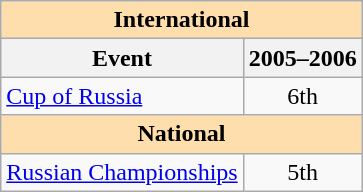<table class="wikitable" style="text-align:center">
<tr>
<th style="background-color: #ffdead; " colspan=2 align=center>International</th>
</tr>
<tr>
<th>Event</th>
<th>2005–2006</th>
</tr>
<tr>
<td align=left> <a href='#'>Cup of Russia</a></td>
<td>6th</td>
</tr>
<tr>
<th style="background-color: #ffdead; " colspan=2 align=center>National</th>
</tr>
<tr>
<td align=left><a href='#'>Russian Championships</a></td>
<td>5th</td>
</tr>
</table>
